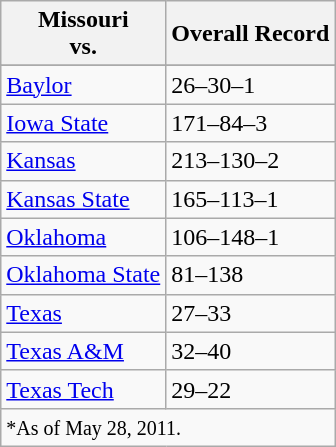<table class="wikitable">
<tr>
<th rowspan="1">Missouri<br>vs.</th>
<th rowspan="1">Overall Record</th>
</tr>
<tr>
</tr>
<tr>
<td><a href='#'>Baylor</a></td>
<td>26–30–1</td>
</tr>
<tr>
<td><a href='#'>Iowa State</a></td>
<td>171–84–3</td>
</tr>
<tr>
<td><a href='#'>Kansas</a></td>
<td>213–130–2</td>
</tr>
<tr>
<td><a href='#'>Kansas State</a></td>
<td>165–113–1</td>
</tr>
<tr>
<td><a href='#'>Oklahoma</a></td>
<td>106–148–1</td>
</tr>
<tr>
<td><a href='#'>Oklahoma State</a></td>
<td>81–138</td>
</tr>
<tr>
<td><a href='#'>Texas</a></td>
<td>27–33</td>
</tr>
<tr>
<td><a href='#'>Texas A&M</a></td>
<td>32–40</td>
</tr>
<tr>
<td><a href='#'>Texas Tech</a></td>
<td>29–22</td>
</tr>
<tr>
<td colspan="9"><small>*As of May 28, 2011.</small></td>
</tr>
</table>
